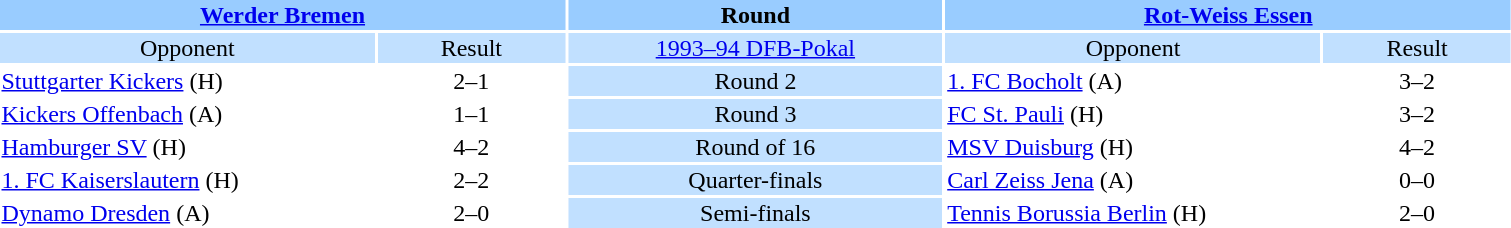<table style="width:80%; text-align:center;">
<tr style="vertical-align:top; background:#99CCFF;">
<th colspan="2"><a href='#'>Werder Bremen</a></th>
<th style="width:20%">Round</th>
<th colspan="2"><a href='#'>Rot-Weiss Essen</a></th>
</tr>
<tr style="vertical-align:top; background:#C1E0FF;">
<td style="width:20%">Opponent</td>
<td style="width:10%">Result</td>
<td><a href='#'>1993–94 DFB-Pokal</a></td>
<td style="width:20%">Opponent</td>
<td style="width:10%">Result</td>
</tr>
<tr>
<td align="left"><a href='#'>Stuttgarter Kickers</a> (H)</td>
<td>2–1 </td>
<td style="background:#C1E0FF;">Round 2</td>
<td align="left"><a href='#'>1. FC Bocholt</a> (A)</td>
<td>3–2</td>
</tr>
<tr>
<td align="left"><a href='#'>Kickers Offenbach</a> (A)</td>
<td>1–1  </td>
<td style="background:#C1E0FF;">Round 3</td>
<td align="left"><a href='#'>FC St. Pauli</a> (H)</td>
<td>3–2 </td>
</tr>
<tr>
<td align="left"><a href='#'>Hamburger SV</a> (H)</td>
<td>4–2</td>
<td style="background:#C1E0FF;">Round of 16</td>
<td align="left"><a href='#'>MSV Duisburg</a> (H)</td>
<td>4–2</td>
</tr>
<tr>
<td align="left"><a href='#'>1. FC Kaiserslautern</a> (H)</td>
<td>2–2  </td>
<td style="background:#C1E0FF;">Quarter-finals</td>
<td align="left"><a href='#'>Carl Zeiss Jena</a> (A)</td>
<td>0–0  </td>
</tr>
<tr>
<td align="left"><a href='#'>Dynamo Dresden</a> (A)</td>
<td>2–0</td>
<td style="background:#C1E0FF;">Semi-finals</td>
<td align="left"><a href='#'>Tennis Borussia Berlin</a> (H)</td>
<td>2–0</td>
</tr>
</table>
